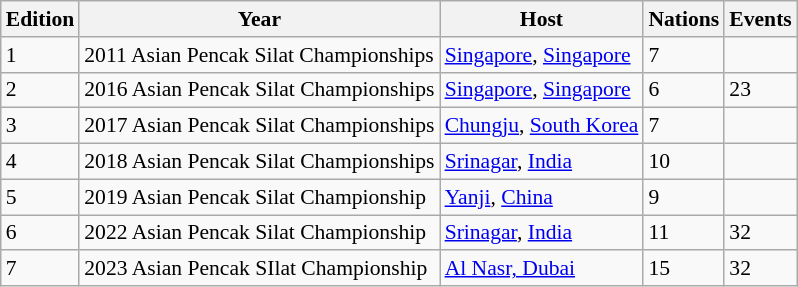<table class="wikitable" style="text-align:left; font-size:90%;">
<tr>
<th>Edition</th>
<th>Year</th>
<th>Host</th>
<th>Nations</th>
<th>Events</th>
</tr>
<tr>
<td>1</td>
<td>2011 Asian Pencak Silat Championships</td>
<td> <a href='#'>Singapore</a>, <a href='#'>Singapore</a></td>
<td>7</td>
<td></td>
</tr>
<tr>
<td>2</td>
<td>2016 Asian Pencak Silat Championships</td>
<td> <a href='#'>Singapore</a>, <a href='#'>Singapore</a></td>
<td>6</td>
<td>23</td>
</tr>
<tr>
<td>3</td>
<td>2017 Asian Pencak Silat Championships</td>
<td> <a href='#'>Chungju</a>, <a href='#'>South Korea</a></td>
<td>7</td>
<td></td>
</tr>
<tr>
<td>4</td>
<td>2018 Asian Pencak Silat Championships</td>
<td> <a href='#'>Srinagar</a>, <a href='#'>India</a></td>
<td>10</td>
<td></td>
</tr>
<tr>
<td>5</td>
<td>2019 Asian Pencak Silat Championship</td>
<td> <a href='#'>Yanji</a>, <a href='#'>China</a></td>
<td>9</td>
<td></td>
</tr>
<tr>
<td>6</td>
<td>2022 Asian Pencak Silat Championship</td>
<td> <a href='#'>Srinagar</a>, <a href='#'>India</a></td>
<td>11</td>
<td>32</td>
</tr>
<tr>
<td>7</td>
<td>2023 Asian Pencak SIlat Championship</td>
<td> <a href='#'>Al Nasr, Dubai</a></td>
<td>15</td>
<td>32</td>
</tr>
</table>
